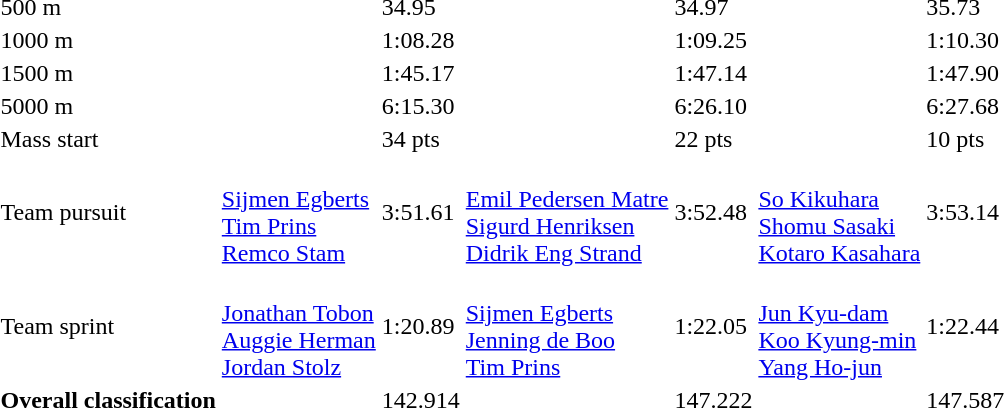<table>
<tr>
<td>500 m</td>
<td></td>
<td>34.95</td>
<td></td>
<td>34.97</td>
<td></td>
<td>35.73</td>
</tr>
<tr>
<td>1000 m</td>
<td></td>
<td>1:08.28</td>
<td></td>
<td>1:09.25</td>
<td></td>
<td>1:10.30</td>
</tr>
<tr>
<td>1500 m</td>
<td></td>
<td>1:45.17</td>
<td></td>
<td>1:47.14</td>
<td></td>
<td>1:47.90</td>
</tr>
<tr>
<td>5000 m</td>
<td></td>
<td>6:15.30</td>
<td></td>
<td>6:26.10</td>
<td></td>
<td>6:27.68</td>
</tr>
<tr>
<td>Mass start</td>
<td></td>
<td>34 pts</td>
<td></td>
<td>22 pts</td>
<td></td>
<td>10 pts</td>
</tr>
<tr>
<td>Team pursuit</td>
<td><br><a href='#'>Sijmen Egberts</a><br><a href='#'>Tim Prins</a><br><a href='#'>Remco Stam</a></td>
<td>3:51.61</td>
<td><br><a href='#'>Emil Pedersen Matre</a><br><a href='#'>Sigurd Henriksen</a><br><a href='#'>Didrik Eng Strand</a></td>
<td>3:52.48</td>
<td><br><a href='#'>So Kikuhara</a><br><a href='#'>Shomu Sasaki</a><br><a href='#'>Kotaro Kasahara</a></td>
<td>3:53.14</td>
</tr>
<tr>
<td>Team sprint</td>
<td><br><a href='#'>Jonathan Tobon</a><br><a href='#'>Auggie Herman</a><br><a href='#'>Jordan Stolz</a></td>
<td>1:20.89</td>
<td><br><a href='#'>Sijmen Egberts</a><br><a href='#'>Jenning de Boo</a><br><a href='#'>Tim Prins</a></td>
<td>1:22.05</td>
<td><br><a href='#'>Jun Kyu-dam</a><br><a href='#'>Koo Kyung-min</a><br><a href='#'>Yang Ho-jun</a></td>
<td>1:22.44</td>
</tr>
<tr>
<td><strong>Overall classification</strong></td>
<td></td>
<td>142.914</td>
<td></td>
<td>147.222</td>
<td></td>
<td>147.587</td>
</tr>
</table>
